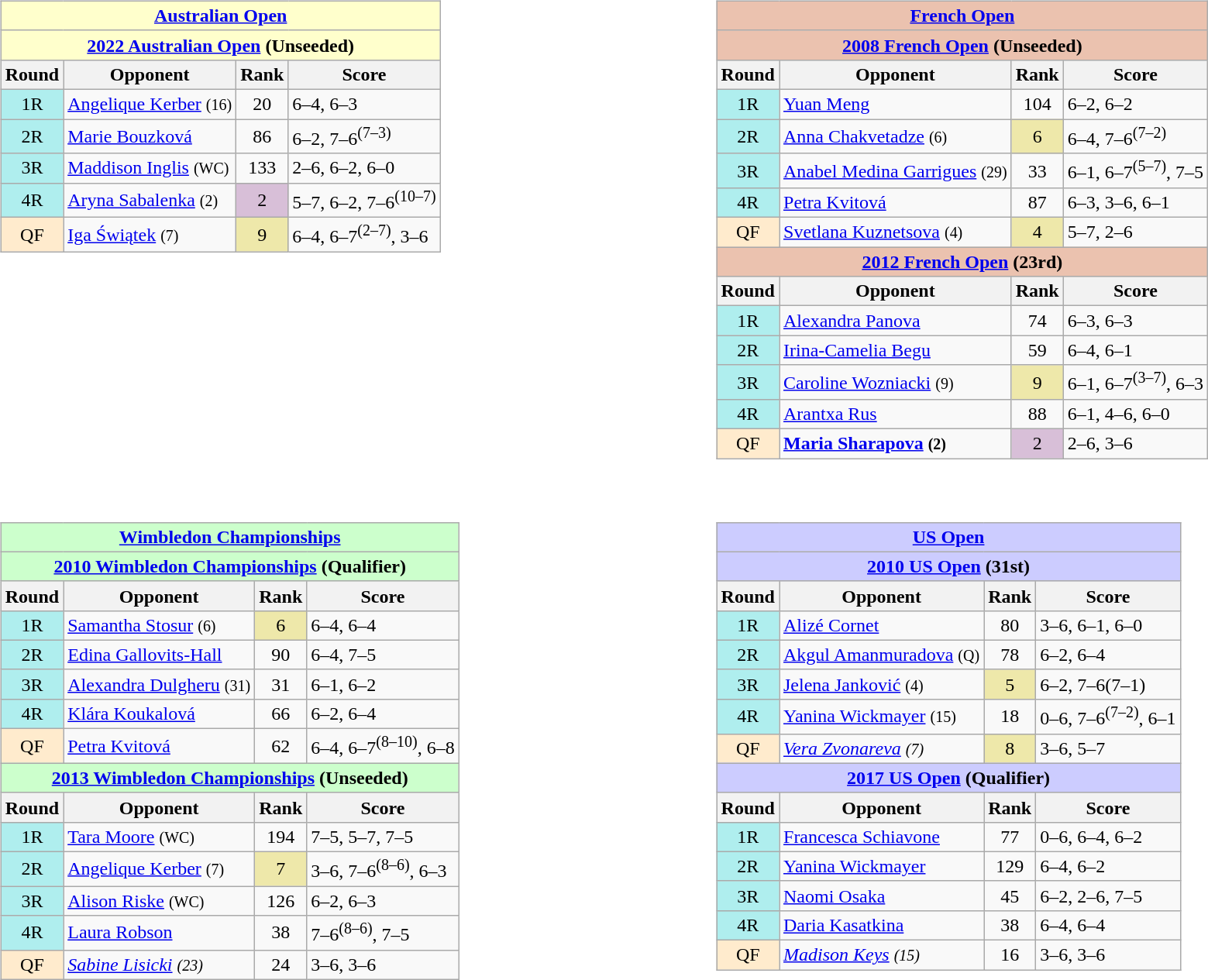<table style="width:95%">
<tr valign=top>
<td><br><table class="wikitable nowrap" style="float:left">
<tr>
<td colspan="4" style="background:#ffc;font-weight:bold;text-align:center"><a href='#'>Australian Open</a></td>
</tr>
<tr>
<td colspan="4" style="background:#ffc;font-weight:bold;text-align:center"><a href='#'>2022 Australian Open</a> (Unseeded)</td>
</tr>
<tr>
<th>Round</th>
<th>Opponent</th>
<th>Rank</th>
<th>Score</th>
</tr>
<tr>
<td style="background:#afeeee;text-align:center">1R</td>
<td> <a href='#'>Angelique Kerber</a> <small>(16)</small></td>
<td align=center>20</td>
<td>6–4, 6–3</td>
</tr>
<tr>
<td style="background:#afeeee;text-align:center">2R</td>
<td> <a href='#'>Marie Bouzková</a></td>
<td align=center>86</td>
<td>6–2, 7–6<sup>(7–3)</sup></td>
</tr>
<tr>
<td style="background:#afeeee;text-align:center">3R</td>
<td> <a href='#'>Maddison Inglis</a> <small>(WC)</small></td>
<td align=center>133</td>
<td>2–6, 6–2, 6–0</td>
</tr>
<tr>
<td style="background:#afeeee;text-align:center">4R</td>
<td> <a href='#'>Aryna Sabalenka</a> <small>(2)</small></td>
<td align=center bgcolor=thistle>2</td>
<td>5–7, 6–2, 7–6<sup>(10–7)</sup></td>
</tr>
<tr>
<td style="background:#ffebcd;text-align:center">QF</td>
<td> <a href='#'>Iga Świątek</a> <small>(7)</small></td>
<td align=center bgcolor=eee8aa>9</td>
<td>6–4, 6–7<sup>(2–7)</sup>, 3–6</td>
</tr>
</table>
</td>
<td><br><table style="width:50px">
<tr>
<td></td>
</tr>
</table>
</td>
<td><br><table class="wikitable nowrap" style="float:left">
<tr>
<td colspan="4" style="background:#ebc2af;font-weight:bold;text-align:center"><a href='#'>French Open</a></td>
</tr>
<tr>
<td colspan="4" style="background:#ebc2af;font-weight:bold;text-align:center"><a href='#'>2008 French Open</a> (Unseeded)</td>
</tr>
<tr>
<th>Round</th>
<th>Opponent</th>
<th>Rank</th>
<th>Score</th>
</tr>
<tr>
<td style="background:#afeeee;text-align:center">1R</td>
<td> <a href='#'>Yuan Meng</a></td>
<td align=center>104</td>
<td>6–2, 6–2</td>
</tr>
<tr>
<td style="background:#afeeee;text-align:center">2R</td>
<td> <a href='#'>Anna Chakvetadze</a> <small>(6)</small></td>
<td align=center bgcolor=eee8aa>6</td>
<td>6–4, 7–6<sup>(7–2)</sup></td>
</tr>
<tr>
<td style="background:#afeeee;text-align:center">3R</td>
<td> <a href='#'>Anabel Medina Garrigues</a> <small>(29)</small></td>
<td align=center>33</td>
<td>6–1, 6–7<sup>(5–7)</sup>, 7–5</td>
</tr>
<tr>
<td style="background:#afeeee;text-align:center">4R</td>
<td> <a href='#'>Petra Kvitová</a></td>
<td align=center>87</td>
<td>6–3, 3–6, 6–1</td>
</tr>
<tr>
<td style="background:#ffebcd;text-align:center">QF</td>
<td> <a href='#'>Svetlana Kuznetsova</a> <small>(4)</small></td>
<td align=center bgcolor=eee8aa>4</td>
<td>5–7, 2–6</td>
</tr>
<tr>
<td colspan="4" style="background:#ebc2af;font-weight:bold;text-align:center"><a href='#'>2012 French Open</a> (23rd)</td>
</tr>
<tr>
<th>Round</th>
<th>Opponent</th>
<th>Rank</th>
<th>Score</th>
</tr>
<tr>
<td style="background:#afeeee;text-align:center">1R</td>
<td> <a href='#'>Alexandra Panova</a></td>
<td align=center>74</td>
<td>6–3, 6–3</td>
</tr>
<tr>
<td style="background:#afeeee;text-align:center">2R</td>
<td> <a href='#'>Irina-Camelia Begu</a></td>
<td align=center>59</td>
<td>6–4, 6–1</td>
</tr>
<tr>
<td style="background:#afeeee;text-align:center">3R</td>
<td> <a href='#'>Caroline Wozniacki</a> <small>(9)</small></td>
<td align=center bgcolor=eee8aa>9</td>
<td>6–1, 6–7<sup>(3–7)</sup>, 6–3</td>
</tr>
<tr>
<td style="background:#afeeee;text-align:center">4R</td>
<td> <a href='#'>Arantxa Rus</a></td>
<td align=center>88</td>
<td>6–1, 4–6, 6–0</td>
</tr>
<tr>
<td style="background:#ffebcd;text-align:center">QF</td>
<td><strong> <a href='#'>Maria Sharapova</a> <small>(2)</small></strong></td>
<td align=center bgcolor=thistle>2</td>
<td>2–6, 3–6</td>
</tr>
</table>
</td>
</tr>
<tr valign="top">
<td><br><table class="wikitable nowrap" style="float:left">
<tr>
<td colspan="4" style="background:#cfc;font-weight:bold;text-align:center"><a href='#'>Wimbledon Championships</a></td>
</tr>
<tr>
<td colspan="4" style="background:#cfc;font-weight:bold;text-align:center"><a href='#'>2010 Wimbledon Championships</a> (Qualifier)</td>
</tr>
<tr>
<th>Round</th>
<th>Opponent</th>
<th>Rank</th>
<th>Score</th>
</tr>
<tr>
<td style="background:#afeeee;text-align:center">1R</td>
<td> <a href='#'>Samantha Stosur</a> <small>(6)</small></td>
<td align=center bgcolor=eee8aa>6</td>
<td>6–4, 6–4</td>
</tr>
<tr>
<td style="background:#afeeee;text-align:center">2R</td>
<td> <a href='#'>Edina Gallovits-Hall</a></td>
<td align=center>90</td>
<td>6–4, 7–5</td>
</tr>
<tr>
<td style="background:#afeeee;text-align:center">3R</td>
<td> <a href='#'>Alexandra Dulgheru</a> <small>(31)</small></td>
<td align=center>31</td>
<td>6–1, 6–2</td>
</tr>
<tr>
<td style="background:#afeeee;text-align:center">4R</td>
<td> <a href='#'>Klára Koukalová</a></td>
<td align=center>66</td>
<td>6–2, 6–4</td>
</tr>
<tr>
<td style="background:#ffebcd;text-align:center">QF</td>
<td> <a href='#'>Petra Kvitová</a></td>
<td align=center>62</td>
<td>6–4, 6–7<sup>(8–10)</sup>, 6–8</td>
</tr>
<tr>
<td colspan="4" style="background:#cfc;font-weight:bold;text-align:center"><a href='#'>2013 Wimbledon Championships</a> (Unseeded)</td>
</tr>
<tr>
<th>Round</th>
<th>Opponent</th>
<th>Rank</th>
<th>Score</th>
</tr>
<tr>
<td style="background:#afeeee;text-align:center">1R</td>
<td> <a href='#'>Tara Moore</a> <small>(WC)</small></td>
<td align=center>194</td>
<td>7–5, 5–7, 7–5</td>
</tr>
<tr>
<td style="background:#afeeee;text-align:center">2R</td>
<td> <a href='#'>Angelique Kerber</a> <small>(7)</small></td>
<td align=center bgcolor=eee8aa>7</td>
<td>3–6, 7–6<sup>(8–6)</sup>, 6–3</td>
</tr>
<tr>
<td style="background:#afeeee;text-align:center">3R</td>
<td> <a href='#'>Alison Riske</a> <small>(WC)</small></td>
<td align=center>126</td>
<td>6–2, 6–3</td>
</tr>
<tr>
<td style="background:#afeeee;text-align:center">4R</td>
<td> <a href='#'>Laura Robson</a></td>
<td align=center>38</td>
<td>7–6<sup>(8–6)</sup>, 7–5</td>
</tr>
<tr>
<td style="background:#ffebcd;text-align:center">QF</td>
<td><em> <a href='#'>Sabine Lisicki</a> <small>(23)</small></em></td>
<td align=center>24</td>
<td>3–6, 3–6</td>
</tr>
</table>
</td>
<td><br><table>
<tr>
<td></td>
</tr>
</table>
</td>
<td><br><table class="wikitable nowrap" style="float:left">
<tr>
<td colspan="4" style="background:#ccf;font-weight:bold;text-align:center"><a href='#'>US Open</a></td>
</tr>
<tr>
<td colspan="4" style="background:#ccf;font-weight:bold;text-align:center"><a href='#'>2010 US Open</a> (31st)</td>
</tr>
<tr>
<th>Round</th>
<th>Opponent</th>
<th>Rank</th>
<th>Score</th>
</tr>
<tr>
<td style="background:#afeeee;text-align:center">1R</td>
<td> <a href='#'>Alizé Cornet</a></td>
<td align=center>80</td>
<td>3–6, 6–1, 6–0</td>
</tr>
<tr>
<td style="background:#afeeee;text-align:center">2R</td>
<td> <a href='#'>Akgul Amanmuradova</a> <small>(Q)</small></td>
<td align=center>78</td>
<td>6–2, 6–4</td>
</tr>
<tr>
<td style="background:#afeeee;text-align:center">3R</td>
<td> <a href='#'>Jelena Janković</a> <small>(4)</small></td>
<td align=center bgcolor=eee8aa>5</td>
<td>6–2, 7–6(7–1)</td>
</tr>
<tr>
<td style="background:#afeeee;text-align:center">4R</td>
<td> <a href='#'>Yanina Wickmayer</a> <small>(15)</small></td>
<td align=center>18</td>
<td>0–6, 7–6<sup>(7–2)</sup>, 6–1</td>
</tr>
<tr>
<td style="background:#ffebcd;text-align:center">QF</td>
<td><em> <a href='#'>Vera Zvonareva</a> <small>(7)</small></em></td>
<td align=center bgcolor=eee8aa>8</td>
<td>3–6, 5–7</td>
</tr>
<tr>
<td colspan="4" style="background:#ccf;font-weight:bold;text-align:center"><a href='#'>2017 US Open</a> (Qualifier)</td>
</tr>
<tr>
<th>Round</th>
<th>Opponent</th>
<th>Rank</th>
<th>Score</th>
</tr>
<tr>
<td style="background:#afeeee;text-align:center">1R</td>
<td> <a href='#'>Francesca Schiavone</a></td>
<td align=center>77</td>
<td>0–6, 6–4, 6–2</td>
</tr>
<tr>
<td style="background:#afeeee;text-align:center">2R</td>
<td> <a href='#'>Yanina Wickmayer</a></td>
<td align=center>129</td>
<td>6–4, 6–2</td>
</tr>
<tr>
<td style="background:#afeeee;text-align:center">3R</td>
<td> <a href='#'>Naomi Osaka</a></td>
<td align=center>45</td>
<td>6–2, 2–6, 7–5</td>
</tr>
<tr>
<td style="background:#afeeee;text-align:center">4R</td>
<td> <a href='#'>Daria Kasatkina</a></td>
<td align=center>38</td>
<td>6–4, 6–4</td>
</tr>
<tr>
<td style="background:#ffebcd;text-align:center">QF</td>
<td><em> <a href='#'>Madison Keys</a> <small>(15)</small></em></td>
<td align=center>16</td>
<td>3–6, 3–6</td>
</tr>
</table>
</td>
</tr>
</table>
